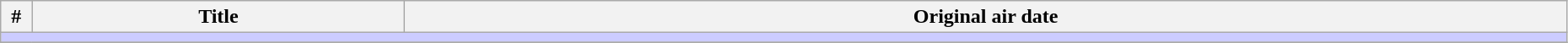<table class="wikitable" width="98%">
<tr>
<th width="2%">#</th>
<th>Title</th>
<th>Original air date</th>
</tr>
<tr>
<td colspan="5" bgcolor="#CCF"></td>
</tr>
<tr>
</tr>
</table>
